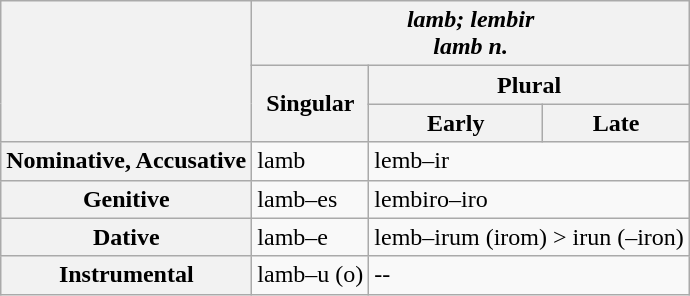<table class="wikitable">
<tr>
<th rowspan="3"></th>
<th colspan="3"><strong><em>lamb; lembir<em><br> lamb n.<strong></th>
</tr>
<tr>
<th rowspan="2"></strong>Singular<strong></th>
<th colspan="2"></strong>Plural<strong></th>
</tr>
<tr>
<th></strong>Early<strong></th>
<th></strong>Late<strong></th>
</tr>
<tr>
<th></strong>Nominative, Accusative<strong></th>
<td>lamb</td>
<td colspan="2">lemb</strong>–ir<strong></td>
</tr>
<tr>
<th></strong>Genitive<strong></th>
<td>lamb</strong>–es<strong></td>
<td colspan="2">lembiro</strong>–iro<strong></td>
</tr>
<tr>
<th></strong>Dative<strong></th>
<td>lamb</strong>–e<strong></td>
<td colspan="2">lemb</strong>–irum (irom) > irun (–iron)<strong></td>
</tr>
<tr>
<th></strong>Instrumental<strong></th>
<td>lamb</strong>–u (o)<strong></td>
<td colspan="2">--</td>
</tr>
</table>
